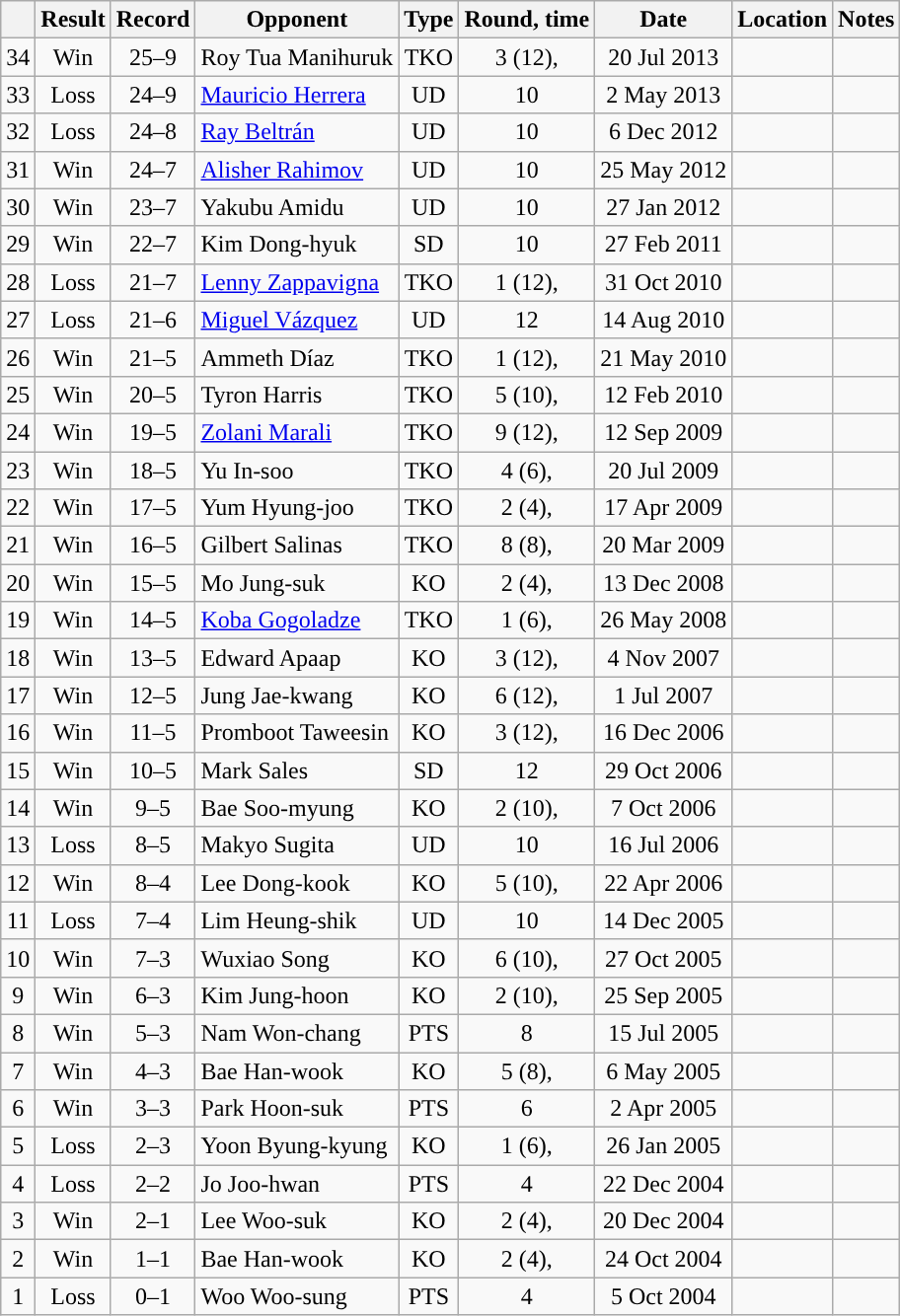<table class="wikitable" style="text-align:center">
<tr>
<th></th>
<th>Result</th>
<th>Record</th>
<th>Opponent</th>
<th>Type</th>
<th>Round, time</th>
<th>Date</th>
<th>Location</th>
<th>Notes</th>
</tr>
<tr>
<td>34</td>
<td>Win</td>
<td>25–9</td>
<td style="text-align:left;">Roy Tua Manihuruk</td>
<td>TKO</td>
<td>3 (12), </td>
<td>20 Jul 2013</td>
<td style="text-align:left;"></td>
<td style="text-align:left;"></td>
</tr>
<tr>
<td>33</td>
<td>Loss</td>
<td>24–9</td>
<td style="text-align:left;"><a href='#'>Mauricio Herrera</a></td>
<td>UD</td>
<td>10</td>
<td>2 May 2013</td>
<td style="text-align:left;"></td>
<td></td>
</tr>
<tr>
<td>32</td>
<td>Loss</td>
<td>24–8</td>
<td style="text-align:left;"><a href='#'>Ray Beltrán</a></td>
<td>UD</td>
<td>10</td>
<td>6 Dec 2012</td>
<td style="text-align:left;"></td>
<td style="text-align:left;"></td>
</tr>
<tr>
<td>31</td>
<td>Win</td>
<td>24–7</td>
<td style="text-align:left;"><a href='#'>Alisher Rahimov</a></td>
<td>UD</td>
<td>10</td>
<td>25 May 2012</td>
<td style="text-align:left;"></td>
<td></td>
</tr>
<tr>
<td>30</td>
<td>Win</td>
<td>23–7</td>
<td style="text-align:left;">Yakubu Amidu</td>
<td>UD</td>
<td>10</td>
<td>27 Jan 2012</td>
<td style="text-align:left;"></td>
<td></td>
</tr>
<tr>
<td>29</td>
<td>Win</td>
<td>22–7</td>
<td style="text-align:left;">Kim Dong-hyuk</td>
<td>SD</td>
<td>10</td>
<td>27 Feb 2011</td>
<td style="text-align:left;"></td>
<td style="text-align:left;"></td>
</tr>
<tr>
<td>28</td>
<td>Loss</td>
<td>21–7</td>
<td style="text-align:left;"><a href='#'>Lenny Zappavigna</a></td>
<td>TKO</td>
<td>1 (12), </td>
<td>31 Oct 2010</td>
<td style="text-align:left;"></td>
<td></td>
</tr>
<tr>
<td>27</td>
<td>Loss</td>
<td>21–6</td>
<td style="text-align:left;"><a href='#'>Miguel Vázquez</a></td>
<td>UD</td>
<td>12</td>
<td>14 Aug 2010</td>
<td style="text-align:left;"></td>
<td style="text-align:left;"></td>
</tr>
<tr>
<td>26</td>
<td>Win</td>
<td>21–5</td>
<td style="text-align:left;">Ammeth Díaz</td>
<td>TKO</td>
<td>1 (12), </td>
<td>21 May 2010</td>
<td style="text-align:left;"></td>
<td></td>
</tr>
<tr>
<td>25</td>
<td>Win</td>
<td>20–5</td>
<td style="text-align:left;">Tyron Harris</td>
<td>TKO</td>
<td>5 (10), </td>
<td>12 Feb 2010</td>
<td style="text-align:left;"></td>
<td></td>
</tr>
<tr>
<td>24</td>
<td>Win</td>
<td>19–5</td>
<td style="text-align:left;"><a href='#'>Zolani Marali</a></td>
<td>TKO</td>
<td>9 (12), </td>
<td>12 Sep 2009</td>
<td style="text-align:left;"></td>
<td style="text-align:left;"></td>
</tr>
<tr>
<td>23</td>
<td>Win</td>
<td>18–5</td>
<td style="text-align:left;">Yu In-soo</td>
<td>TKO</td>
<td>4 (6), </td>
<td>20 Jul 2009</td>
<td style="text-align:left;"></td>
<td></td>
</tr>
<tr>
<td>22</td>
<td>Win</td>
<td>17–5</td>
<td style="text-align:left;">Yum Hyung-joo</td>
<td>TKO</td>
<td>2 (4), </td>
<td>17 Apr 2009</td>
<td style="text-align:left;"></td>
<td></td>
</tr>
<tr>
<td>21</td>
<td>Win</td>
<td>16–5</td>
<td style="text-align:left;">Gilbert Salinas</td>
<td>TKO</td>
<td>8 (8), </td>
<td>20 Mar 2009</td>
<td style="text-align:left;"></td>
<td></td>
</tr>
<tr>
<td>20</td>
<td>Win</td>
<td>15–5</td>
<td style="text-align:left;">Mo Jung-suk</td>
<td>KO</td>
<td>2 (4), </td>
<td>13 Dec 2008</td>
<td style="text-align:left;"></td>
<td></td>
</tr>
<tr>
<td>19</td>
<td>Win</td>
<td>14–5</td>
<td style="text-align:left;"><a href='#'>Koba Gogoladze</a></td>
<td>TKO</td>
<td>1 (6), </td>
<td>26 May 2008</td>
<td style="text-align:left;"></td>
<td></td>
</tr>
<tr>
<td>18</td>
<td>Win</td>
<td>13–5</td>
<td style="text-align:left;">Edward Apaap</td>
<td>KO</td>
<td>3 (12), </td>
<td>4 Nov 2007</td>
<td style="text-align:left;"></td>
<td style="text-align:left;"></td>
</tr>
<tr>
<td>17</td>
<td>Win</td>
<td>12–5</td>
<td style="text-align:left;">Jung Jae-kwang</td>
<td>KO</td>
<td>6 (12), </td>
<td>1 Jul 2007</td>
<td style="text-align:left;"></td>
<td style="text-align:left;"></td>
</tr>
<tr>
<td>16</td>
<td>Win</td>
<td>11–5</td>
<td style="text-align:left;">Promboot Taweesin</td>
<td>KO</td>
<td>3 (12), </td>
<td>16 Dec 2006</td>
<td style="text-align:left;"></td>
<td style="text-align:left;"></td>
</tr>
<tr>
<td>15</td>
<td>Win</td>
<td>10–5</td>
<td style="text-align:left;">Mark Sales</td>
<td>SD</td>
<td>12</td>
<td>29 Oct 2006</td>
<td style="text-align:left;"></td>
<td style="text-align:left;"></td>
</tr>
<tr>
<td>14</td>
<td>Win</td>
<td>9–5</td>
<td style="text-align:left;">Bae Soo-myung</td>
<td>KO</td>
<td>2 (10), </td>
<td>7 Oct 2006</td>
<td style="text-align:left;"></td>
<td style="text-align:left;"></td>
</tr>
<tr>
<td>13</td>
<td>Loss</td>
<td>8–5</td>
<td style="text-align:left;">Makyo Sugita</td>
<td>UD</td>
<td>10</td>
<td>16 Jul 2006</td>
<td style="text-align:left;"></td>
<td></td>
</tr>
<tr>
<td>12</td>
<td>Win</td>
<td>8–4</td>
<td style="text-align:left;">Lee Dong-kook</td>
<td>KO</td>
<td>5 (10), </td>
<td>22 Apr 2006</td>
<td style="text-align:left;"></td>
<td style="text-align:left;"></td>
</tr>
<tr>
<td>11</td>
<td>Loss</td>
<td>7–4</td>
<td style="text-align:left;">Lim Heung-shik</td>
<td>UD</td>
<td>10</td>
<td>14 Dec 2005</td>
<td style="text-align:left;"></td>
<td></td>
</tr>
<tr>
<td>10</td>
<td>Win</td>
<td>7–3</td>
<td style="text-align:left;">Wuxiao Song</td>
<td>KO</td>
<td>6 (10), </td>
<td>27 Oct 2005</td>
<td style="text-align:left;"></td>
<td></td>
</tr>
<tr>
<td>9</td>
<td>Win</td>
<td>6–3</td>
<td style="text-align:left;">Kim Jung-hoon</td>
<td>KO</td>
<td>2 (10), </td>
<td>25 Sep 2005</td>
<td style="text-align:left;"></td>
<td style="text-align:left;"></td>
</tr>
<tr>
<td>8</td>
<td>Win</td>
<td>5–3</td>
<td style="text-align:left;">Nam Won-chang</td>
<td>PTS</td>
<td>8</td>
<td>15 Jul 2005</td>
<td style="text-align:left;"></td>
<td></td>
</tr>
<tr>
<td>7</td>
<td>Win</td>
<td>4–3</td>
<td style="text-align:left;">Bae Han-wook</td>
<td>KO</td>
<td>5 (8), </td>
<td>6 May 2005</td>
<td style="text-align:left;"></td>
<td></td>
</tr>
<tr>
<td>6</td>
<td>Win</td>
<td>3–3</td>
<td style="text-align:left;">Park Hoon-suk</td>
<td>PTS</td>
<td>6</td>
<td>2 Apr 2005</td>
<td style="text-align:left;"></td>
<td></td>
</tr>
<tr>
<td>5</td>
<td>Loss</td>
<td>2–3</td>
<td style="text-align:left;">Yoon Byung-kyung</td>
<td>KO</td>
<td>1 (6), </td>
<td>26 Jan 2005</td>
<td style="text-align:left;"></td>
<td></td>
</tr>
<tr>
<td>4</td>
<td>Loss</td>
<td>2–2</td>
<td style="text-align:left;">Jo Joo-hwan</td>
<td>PTS</td>
<td>4</td>
<td>22 Dec 2004</td>
<td style="text-align:left;"></td>
<td></td>
</tr>
<tr>
<td>3</td>
<td>Win</td>
<td>2–1</td>
<td style="text-align:left;">Lee Woo-suk</td>
<td>KO</td>
<td>2 (4), </td>
<td>20 Dec 2004</td>
<td style="text-align:left;"></td>
<td></td>
</tr>
<tr>
<td>2</td>
<td>Win</td>
<td>1–1</td>
<td style="text-align:left;">Bae Han-wook</td>
<td>KO</td>
<td>2 (4), </td>
<td>24 Oct 2004</td>
<td style="text-align:left;"></td>
<td></td>
</tr>
<tr>
<td>1</td>
<td>Loss</td>
<td>0–1</td>
<td style="text-align:left;">Woo Woo-sung</td>
<td>PTS</td>
<td>4</td>
<td>5 Oct 2004</td>
<td style="text-align:left;"></td>
<td></td>
</tr>
</table>
